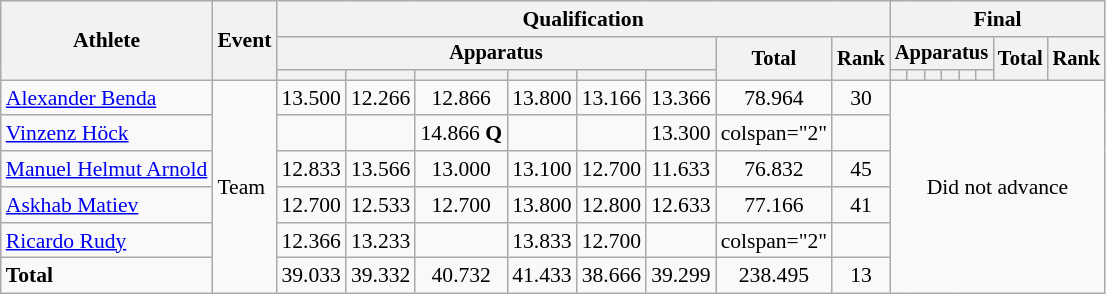<table class="wikitable" style="font-size:90%">
<tr>
<th rowspan=3>Athlete</th>
<th rowspan=3>Event</th>
<th colspan =8>Qualification</th>
<th colspan =8>Final</th>
</tr>
<tr style="font-size:95%">
<th colspan=6>Apparatus</th>
<th rowspan=2>Total</th>
<th rowspan=2>Rank</th>
<th colspan=6>Apparatus</th>
<th rowspan=2>Total</th>
<th rowspan=2>Rank</th>
</tr>
<tr style="font-size:95%">
<th></th>
<th></th>
<th></th>
<th></th>
<th></th>
<th></th>
<th></th>
<th></th>
<th></th>
<th></th>
<th></th>
<th></th>
</tr>
<tr align=center>
<td align=left><a href='#'>Alexander Benda</a></td>
<td align=left rowspan=6>Team</td>
<td>13.500</td>
<td>12.266</td>
<td>12.866</td>
<td>13.800</td>
<td>13.166</td>
<td>13.366</td>
<td>78.964</td>
<td>30</td>
<td rowspan=6 colspan=8>Did not advance</td>
</tr>
<tr align=center>
<td align=left><a href='#'>Vinzenz Höck</a></td>
<td></td>
<td></td>
<td>14.866 <strong>Q</strong></td>
<td></td>
<td></td>
<td>13.300</td>
<td>colspan="2"</td>
</tr>
<tr align=center>
<td align=left><a href='#'>Manuel Helmut Arnold</a></td>
<td>12.833</td>
<td>13.566</td>
<td>13.000</td>
<td>13.100</td>
<td>12.700</td>
<td>11.633</td>
<td>76.832</td>
<td>45</td>
</tr>
<tr align=center>
<td align=left><a href='#'>Askhab Matiev</a></td>
<td>12.700</td>
<td>12.533</td>
<td>12.700</td>
<td>13.800</td>
<td>12.800</td>
<td>12.633</td>
<td>77.166</td>
<td>41</td>
</tr>
<tr align=center>
<td align=left><a href='#'>Ricardo Rudy</a></td>
<td>12.366</td>
<td>13.233</td>
<td></td>
<td>13.833</td>
<td>12.700</td>
<td></td>
<td>colspan="2"</td>
</tr>
<tr align=center>
<td align=left><strong>Total</strong></td>
<td>39.033</td>
<td>39.332</td>
<td>40.732</td>
<td>41.433</td>
<td>38.666</td>
<td>39.299</td>
<td>238.495</td>
<td>13</td>
</tr>
</table>
